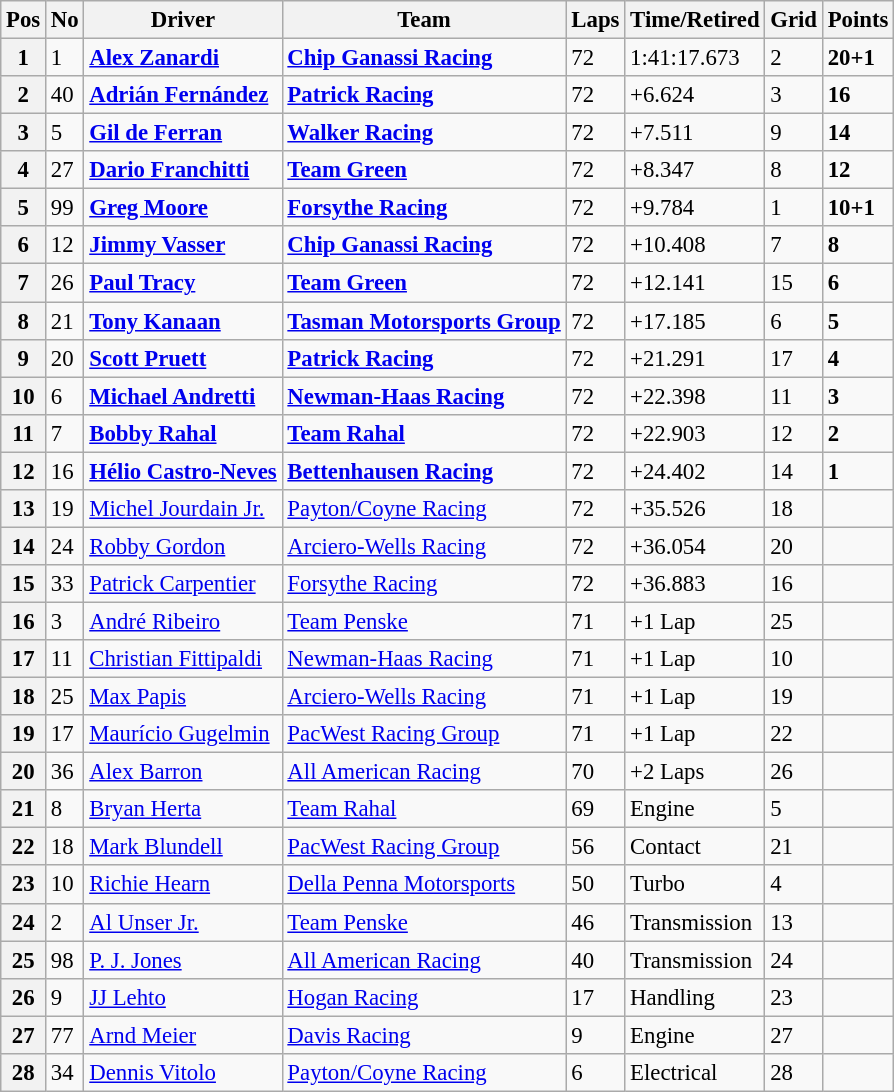<table class="wikitable" style="font-size:95%;">
<tr>
<th>Pos</th>
<th>No</th>
<th>Driver</th>
<th>Team</th>
<th>Laps</th>
<th>Time/Retired</th>
<th>Grid</th>
<th>Points</th>
</tr>
<tr>
<th>1</th>
<td>1</td>
<td> <strong><a href='#'>Alex Zanardi</a></strong></td>
<td><strong><a href='#'>Chip Ganassi Racing</a></strong></td>
<td>72</td>
<td>1:41:17.673</td>
<td>2</td>
<td><strong>20+1</strong></td>
</tr>
<tr>
<th>2</th>
<td>40</td>
<td> <strong><a href='#'>Adrián Fernández</a></strong></td>
<td><strong><a href='#'>Patrick Racing</a></strong></td>
<td>72</td>
<td>+6.624</td>
<td>3</td>
<td><strong>16</strong></td>
</tr>
<tr>
<th>3</th>
<td>5</td>
<td> <strong><a href='#'>Gil de Ferran</a></strong></td>
<td><strong><a href='#'>Walker Racing</a></strong></td>
<td>72</td>
<td>+7.511</td>
<td>9</td>
<td><strong>14</strong></td>
</tr>
<tr>
<th>4</th>
<td>27</td>
<td> <strong><a href='#'>Dario Franchitti</a></strong></td>
<td><strong><a href='#'>Team Green</a></strong></td>
<td>72</td>
<td>+8.347</td>
<td>8</td>
<td><strong>12</strong></td>
</tr>
<tr>
<th>5</th>
<td>99</td>
<td> <strong><a href='#'>Greg Moore</a></strong></td>
<td><strong><a href='#'>Forsythe Racing</a></strong></td>
<td>72</td>
<td>+9.784</td>
<td>1</td>
<td><strong>10+1</strong></td>
</tr>
<tr>
<th>6</th>
<td>12</td>
<td> <strong><a href='#'>Jimmy Vasser</a></strong></td>
<td><strong><a href='#'>Chip Ganassi Racing</a></strong></td>
<td>72</td>
<td>+10.408</td>
<td>7</td>
<td><strong>8</strong></td>
</tr>
<tr>
<th>7</th>
<td>26</td>
<td> <strong><a href='#'>Paul Tracy</a></strong></td>
<td><strong><a href='#'>Team Green</a></strong></td>
<td>72</td>
<td>+12.141</td>
<td>15</td>
<td><strong>6</strong></td>
</tr>
<tr>
<th>8</th>
<td>21</td>
<td> <strong><a href='#'>Tony Kanaan</a></strong></td>
<td><strong><a href='#'>Tasman Motorsports Group</a></strong></td>
<td>72</td>
<td>+17.185</td>
<td>6</td>
<td><strong>5</strong></td>
</tr>
<tr>
<th>9</th>
<td>20</td>
<td> <strong><a href='#'>Scott Pruett</a></strong></td>
<td><strong><a href='#'>Patrick Racing</a></strong></td>
<td>72</td>
<td>+21.291</td>
<td>17</td>
<td><strong>4</strong></td>
</tr>
<tr>
<th>10</th>
<td>6</td>
<td> <strong><a href='#'>Michael Andretti</a></strong></td>
<td><strong><a href='#'>Newman-Haas Racing</a></strong></td>
<td>72</td>
<td>+22.398</td>
<td>11</td>
<td><strong>3</strong></td>
</tr>
<tr>
<th>11</th>
<td>7</td>
<td> <strong><a href='#'>Bobby Rahal</a></strong></td>
<td><strong><a href='#'>Team Rahal</a></strong></td>
<td>72</td>
<td>+22.903</td>
<td>12</td>
<td><strong>2</strong></td>
</tr>
<tr>
<th>12</th>
<td>16</td>
<td> <strong><a href='#'>Hélio Castro-Neves</a></strong></td>
<td><strong><a href='#'>Bettenhausen Racing</a></strong></td>
<td>72</td>
<td>+24.402</td>
<td>14</td>
<td><strong>1</strong></td>
</tr>
<tr>
<th>13</th>
<td>19</td>
<td> <a href='#'>Michel Jourdain Jr.</a></td>
<td><a href='#'>Payton/Coyne Racing</a></td>
<td>72</td>
<td>+35.526</td>
<td>18</td>
<td></td>
</tr>
<tr>
<th>14</th>
<td>24</td>
<td> <a href='#'>Robby Gordon</a></td>
<td><a href='#'>Arciero-Wells Racing</a></td>
<td>72</td>
<td>+36.054</td>
<td>20</td>
<td></td>
</tr>
<tr>
<th>15</th>
<td>33</td>
<td> <a href='#'>Patrick Carpentier</a></td>
<td><a href='#'>Forsythe Racing</a></td>
<td>72</td>
<td>+36.883</td>
<td>16</td>
<td></td>
</tr>
<tr>
<th>16</th>
<td>3</td>
<td> <a href='#'>André Ribeiro</a></td>
<td><a href='#'>Team Penske</a></td>
<td>71</td>
<td>+1 Lap</td>
<td>25</td>
<td></td>
</tr>
<tr>
<th>17</th>
<td>11</td>
<td> <a href='#'>Christian Fittipaldi</a></td>
<td><a href='#'>Newman-Haas Racing</a></td>
<td>71</td>
<td>+1 Lap</td>
<td>10</td>
<td></td>
</tr>
<tr>
<th>18</th>
<td>25</td>
<td> <a href='#'>Max Papis</a></td>
<td><a href='#'>Arciero-Wells Racing</a></td>
<td>71</td>
<td>+1 Lap</td>
<td>19</td>
<td></td>
</tr>
<tr>
<th>19</th>
<td>17</td>
<td> <a href='#'>Maurício Gugelmin</a></td>
<td><a href='#'>PacWest Racing Group</a></td>
<td>71</td>
<td>+1 Lap</td>
<td>22</td>
<td></td>
</tr>
<tr>
<th>20</th>
<td>36</td>
<td> <a href='#'>Alex Barron</a></td>
<td><a href='#'>All American Racing</a></td>
<td>70</td>
<td>+2 Laps</td>
<td>26</td>
<td></td>
</tr>
<tr>
<th>21</th>
<td>8</td>
<td> <a href='#'>Bryan Herta</a></td>
<td><a href='#'>Team Rahal</a></td>
<td>69</td>
<td>Engine</td>
<td>5</td>
<td></td>
</tr>
<tr>
<th>22</th>
<td>18</td>
<td> <a href='#'>Mark Blundell</a></td>
<td><a href='#'>PacWest Racing Group</a></td>
<td>56</td>
<td>Contact</td>
<td>21</td>
<td></td>
</tr>
<tr>
<th>23</th>
<td>10</td>
<td> <a href='#'>Richie Hearn</a></td>
<td><a href='#'>Della Penna Motorsports</a></td>
<td>50</td>
<td>Turbo</td>
<td>4</td>
<td></td>
</tr>
<tr>
<th>24</th>
<td>2</td>
<td> <a href='#'>Al Unser Jr.</a></td>
<td><a href='#'>Team Penske</a></td>
<td>46</td>
<td>Transmission</td>
<td>13</td>
<td></td>
</tr>
<tr>
<th>25</th>
<td>98</td>
<td> <a href='#'>P. J. Jones</a></td>
<td><a href='#'>All American Racing</a></td>
<td>40</td>
<td>Transmission</td>
<td>24</td>
<td></td>
</tr>
<tr>
<th>26</th>
<td>9</td>
<td> <a href='#'>JJ Lehto</a></td>
<td><a href='#'>Hogan Racing</a></td>
<td>17</td>
<td>Handling</td>
<td>23</td>
<td></td>
</tr>
<tr>
<th>27</th>
<td>77</td>
<td> <a href='#'>Arnd Meier</a></td>
<td><a href='#'>Davis Racing</a></td>
<td>9</td>
<td>Engine</td>
<td>27</td>
<td></td>
</tr>
<tr>
<th>28</th>
<td>34</td>
<td> <a href='#'>Dennis Vitolo</a></td>
<td><a href='#'>Payton/Coyne Racing</a></td>
<td>6</td>
<td>Electrical</td>
<td>28</td>
<td></td>
</tr>
</table>
